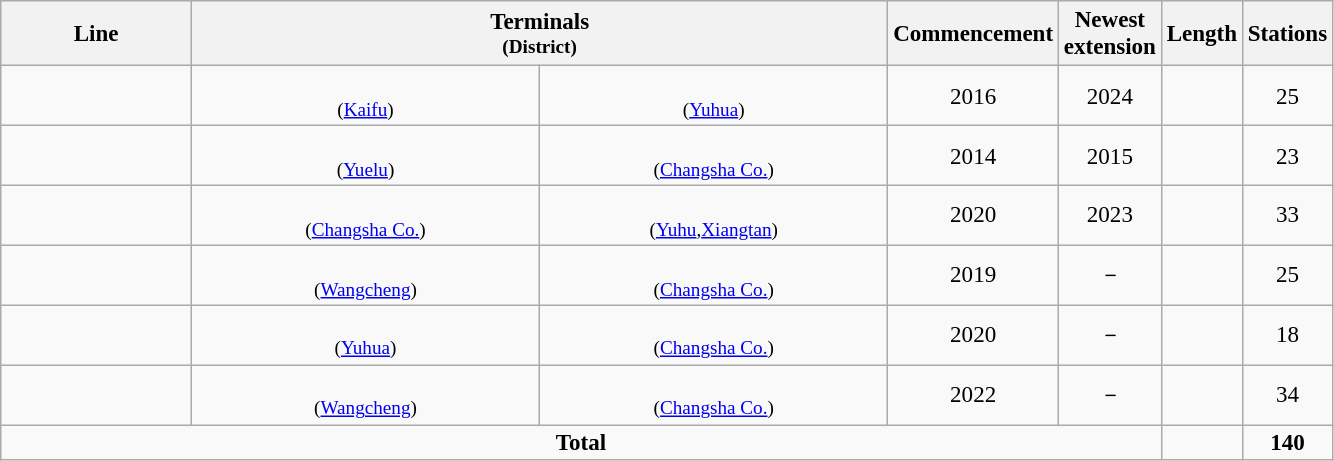<table class="wikitable sortable" style="cell-padding:1.5; font-size:96%; text-align:center;">
<tr>
<th data-sort-type="text" style="width:120px;">Line</th>
<th colspan="2" class="unsortable" style="width:450px; line-height:1.05">Terminals<br><small>(District)</small></th>
<th>Commencement</th>
<th>Newest<br>extension</th>
<th style="line-height:1.05">Length</th>
<th style="line-height:1.05">Stations</th>
</tr>
<tr>
<td style="text-align:center; line-height:1.05"></td>
<td style="text-align:center; width:225px; line-height:1.05"><strong></strong><small><br>(<a href='#'>Kaifu</a>)</small></td>
<td style="text-align:center; width:225px; line-height:1.05"><strong></strong><small><br>(<a href='#'>Yuhua</a>)</small></td>
<td style="text-align:center; line-height:1.05">2016</td>
<td style="text-align:center; line-height:1.05">2024</td>
<td style="text-align:center; line-height:1.05"></td>
<td style="text-align:center; line-height:1.05">25</td>
</tr>
<tr>
<td style="text-align:center; line-height:1.05"></td>
<td style="text-align:center; width:225px; line-height:1.05"><strong></strong><small><br>(<a href='#'>Yuelu</a>)</small></td>
<td style="text-align:center; width:225px; line-height:1.05"><strong></strong><small><br>(<a href='#'>Changsha Co.</a>)</small></td>
<td style="text-align:center; line-height:1.05">2014</td>
<td style="text-align:center; line-height:1.05">2015</td>
<td style="text-align:center; line-height:1.05"></td>
<td style="text-align:center; line-height:1.05">23</td>
</tr>
<tr>
<td style="text-align:center; line-height:1.05"></td>
<td style="text-align:center; width:225px; line-height:1.05"><strong></strong><small><br>(<a href='#'>Changsha Co.</a>)</small></td>
<td style="text-align:center; width:225px; line-height:1.05"><strong></strong><small><br>(<a href='#'>Yuhu</a>,<a href='#'>Xiangtan</a>)</small></td>
<td style="text-align:center; line-height:1.05">2020</td>
<td style="text-align:center; line-height:1.05">2023</td>
<td style="text-align:center; line-height:1.05"></td>
<td style="text-align:center; line-height:1.05">33</td>
</tr>
<tr>
<td style="text-align:center; line-height:1.05"></td>
<td style="text-align:center; width:225px; line-height:1.05"><strong></strong><small><br>(<a href='#'>Wangcheng</a>)</small></td>
<td style="text-align:center; width:225px; line-height:1.05"><strong></strong><small><br>(<a href='#'>Changsha Co.</a>)</small></td>
<td style="text-align:center; line-height:1.05">2019</td>
<td style="text-align:center; line-height:1.05">－</td>
<td style="text-align:center; line-height:1.05"></td>
<td style="text-align:center; line-height:1.05">25</td>
</tr>
<tr>
<td style="text-align:center; line-height:1.05"></td>
<td style="text-align:center; width:225px; line-height:1.05"><strong></strong><small><br>(<a href='#'>Yuhua</a>)</small></td>
<td style="text-align:center; width:225px; line-height:1.05"><strong></strong><small><br>(<a href='#'>Changsha Co.</a>)</small></td>
<td style="text-align:center; line-height:1.05">2020</td>
<td style="text-align:center; line-height:1.05">－</td>
<td style="text-align:center; line-height:1.05"></td>
<td style="text-align:center; line-height:1.05">18</td>
</tr>
<tr>
<td style="text-align:center; line-height:1.05"></td>
<td style="text-align:center; width:225px; line-height:1.05"><strong></strong><small><br>(<a href='#'>Wangcheng</a>)</small></td>
<td style="text-align:center; width:225px; line-height:1.05"><strong></strong><small><br>(<a href='#'>Changsha Co.</a>)</small></td>
<td style="text-align:center; line-height:1.05">2022</td>
<td style="text-align:center; line-height:1.05">－</td>
<td style="text-align:center; line-height:1.05"></td>
<td style="text-align:center; line-height:1.05">34</td>
</tr>
<tr class="sortbottom">
<td colspan="5" style="text-align:center; line-height:1.05"><strong>Total</strong></td>
<td style="text-align:center; line-height:1.05"><strong></strong></td>
<td style="text-align:center; line-height:1.05"><strong>140</strong></td>
</tr>
</table>
